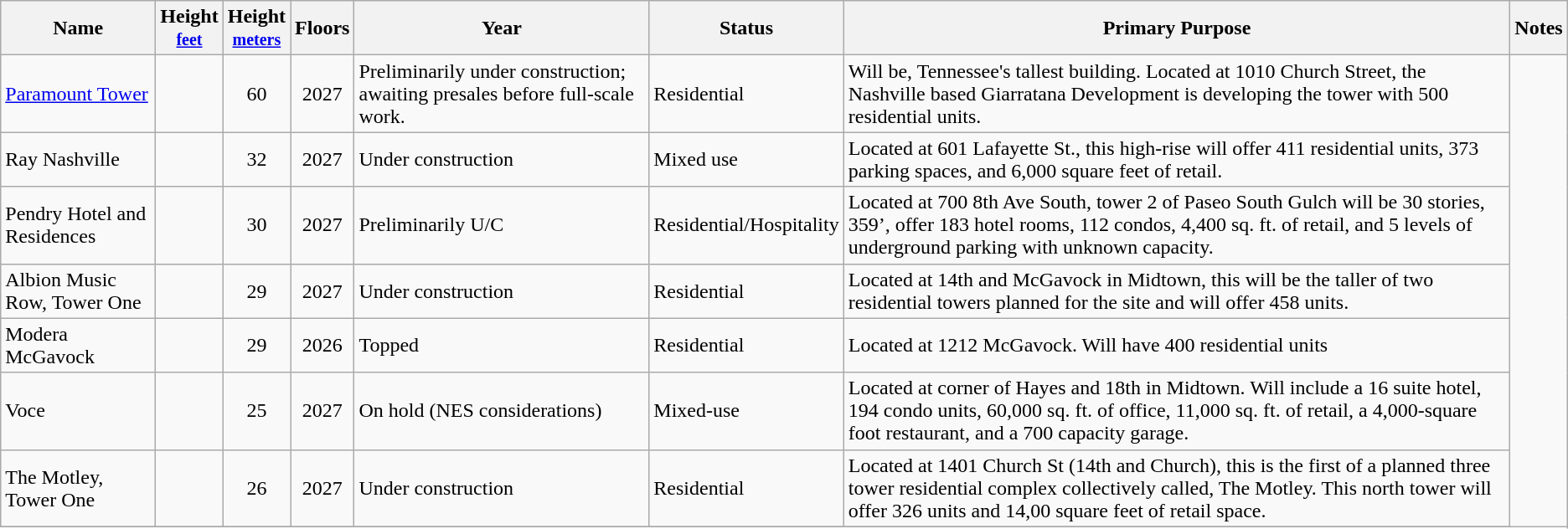<table class="wikitable sortable">
<tr>
<th>Name</th>
<th>Height<br><small><a href='#'>feet</a></small></th>
<th>Height<br><small><a href='#'>meters</a></small></th>
<th>Floors</th>
<th>Year</th>
<th>Status</th>
<th>Primary Purpose</th>
<th class="unsortable">Notes</th>
</tr>
<tr>
<td><a href='#'>Paramount Tower</a></td>
<td></td>
<td align="center">60</td>
<td align="center">2027</td>
<td>Preliminarily under construction;  awaiting presales before full-scale work.</td>
<td>Residential</td>
<td>Will be, Tennessee's tallest building. Located at 1010 Church Street, the Nashville based Giarratana Development is developing the tower with 500 residential units.</td>
</tr>
<tr>
<td>Ray Nashville</td>
<td></td>
<td align="center">32</td>
<td align="center">2027</td>
<td>Under construction</td>
<td>Mixed use</td>
<td>Located at 601 Lafayette St., this high-rise will offer 411 residential units, 373 parking spaces, and 6,000 square feet of retail.</td>
</tr>
<tr>
<td>Pendry Hotel and Residences</td>
<td></td>
<td align="center">30</td>
<td align="center">2027</td>
<td>Preliminarily U/C</td>
<td>Residential/Hospitality</td>
<td>Located at 700 8th Ave South, tower 2 of Paseo South Gulch will be 30 stories, 359’, offer 183 hotel rooms, 112 condos, 4,400 sq. ft. of retail, and 5 levels of underground parking with unknown capacity.</td>
</tr>
<tr>
<td>Albion Music Row, Tower One</td>
<td></td>
<td align="center">29</td>
<td align="center">2027</td>
<td>Under construction</td>
<td>Residential</td>
<td>Located at 14th and McGavock in Midtown, this will be the taller of two residential towers planned for the site and will offer 458 units.</td>
</tr>
<tr>
<td>Modera McGavock</td>
<td></td>
<td align="center">29</td>
<td align="center">2026</td>
<td>Topped</td>
<td>Residential</td>
<td>Located at 1212 McGavock.  Will have 400 residential units</td>
</tr>
<tr>
<td>Voce</td>
<td></td>
<td align="center">25</td>
<td align="center">2027</td>
<td>On hold (NES considerations)</td>
<td>Mixed-use</td>
<td>Located at corner of Hayes and 18th in Midtown. Will include a 16 suite hotel, 194 condo units, 60,000 sq. ft. of office, 11,000 sq. ft. of retail, a 4,000-square foot restaurant, and a 700 capacity garage.</td>
</tr>
<tr>
<td>The Motley, Tower One</td>
<td></td>
<td align="center">26</td>
<td align="center">2027</td>
<td>Under construction</td>
<td>Residential</td>
<td>Located at 1401 Church St (14th and Church), this is the first of a planned three tower residential complex collectively called, The Motley. This north tower will offer 326 units and 14,00 square feet of retail space.</td>
</tr>
<tr>
</tr>
</table>
